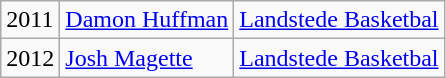<table class="wikitable">
<tr>
<td>2011</td>
<td> <a href='#'>Damon Huffman</a></td>
<td><a href='#'>Landstede Basketbal</a></td>
</tr>
<tr>
<td>2012</td>
<td> <a href='#'>Josh Magette</a></td>
<td><a href='#'>Landstede Basketbal</a></td>
</tr>
</table>
